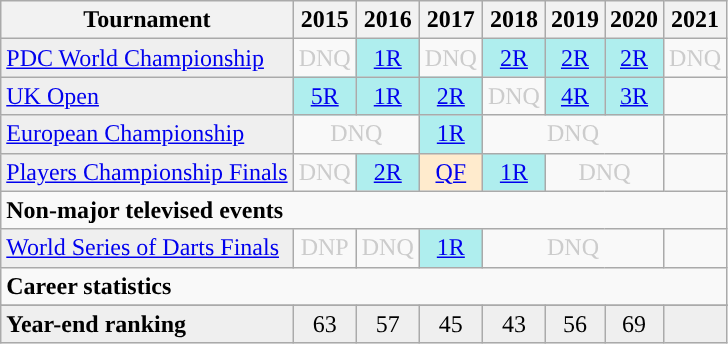<table class="wikitable">
<tr>
<th>Tournament</th>
<th>2015</th>
<th>2016</th>
<th>2017</th>
<th>2018</th>
<th>2019</th>
<th>2020</th>
<th>2021</th>
</tr>
<tr>
<td style="background:#efefef;"><a href='#'>PDC World Championship</a></td>
<td colspan="1" style="text-align:center; color:#ccc;">DNQ</td>
<td style="text-align:center; background:#afeeee;"><a href='#'>1R</a></td>
<td colspan="1" style="text-align:center; color:#ccc;">DNQ</td>
<td style="text-align:center; background:#afeeee;"><a href='#'>2R</a></td>
<td style="text-align:center; background:#afeeee;"><a href='#'>2R</a></td>
<td style="text-align:center; background:#afeeee;"><a href='#'>2R</a></td>
<td colspan="1" style="text-align:center; color:#ccc;">DNQ</td>
</tr>
<tr>
<td style="background:#efefef;"><a href='#'>UK Open</a></td>
<td style="text-align:center; background:#afeeee;"><a href='#'>5R</a></td>
<td style="text-align:center; background:#afeeee;"><a href='#'>1R</a></td>
<td style="text-align:center; background:#afeeee;"><a href='#'>2R</a></td>
<td colspan="1" style="text-align:center; color:#ccc;">DNQ</td>
<td style="text-align:center; background:#afeeee;"><a href='#'>4R</a></td>
<td style="text-align:center; background:#afeeee;"><a href='#'>3R</a></td>
<td></td>
</tr>
<tr>
<td style="background:#efefef;"><a href='#'>European Championship</a></td>
<td colspan="2"  style="text-align:center; color:#ccc;">DNQ</td>
<td style="text-align:center; background:#afeeee;"><a href='#'>1R</a></td>
<td colspan="3"  style="text-align:center; color:#ccc;">DNQ</td>
<td></td>
</tr>
<tr>
<td style="background:#efefef;"><a href='#'>Players Championship Finals</a></td>
<td colspan="1" style="text-align:center; color:#ccc;">DNQ</td>
<td style="text-align:center; background:#afeeee;"><a href='#'>2R</a></td>
<td style="text-align:center; background:#ffebcd;"><a href='#'>QF</a></td>
<td style="text-align:center; background:#afeeee;"><a href='#'>1R</a></td>
<td colspan="2"  style="text-align:center; color:#ccc;">DNQ</td>
<td></td>
</tr>
<tr>
<td colspan="21" align="left"><strong>Non-major televised events</strong></td>
</tr>
<tr>
<td style="background:#efefef;"><a href='#'>World Series of Darts Finals</a></td>
<td colspan="1" style="text-align:center; color:#ccc;">DNP</td>
<td colspan="1" style="text-align:center; color:#ccc;">DNQ</td>
<td style="text-align:center; background:#afeeee;"><a href='#'>1R</a></td>
<td colspan="3" style="text-align:center; color:#ccc;">DNQ</td>
<td></td>
</tr>
<tr>
<td colspan="13" align="left"><strong>Career statistics</strong></td>
</tr>
<tr>
</tr>
<tr bgcolor="efefef">
<td align="left"><strong>Year-end ranking</strong></td>
<td style="text-align:center;">63</td>
<td style="text-align:center;">57</td>
<td style="text-align:center;">45</td>
<td style="text-align:center;">43</td>
<td style="text-align:center;">56</td>
<td style="text-align:center;">69</td>
<td></td>
</tr>
</table>
